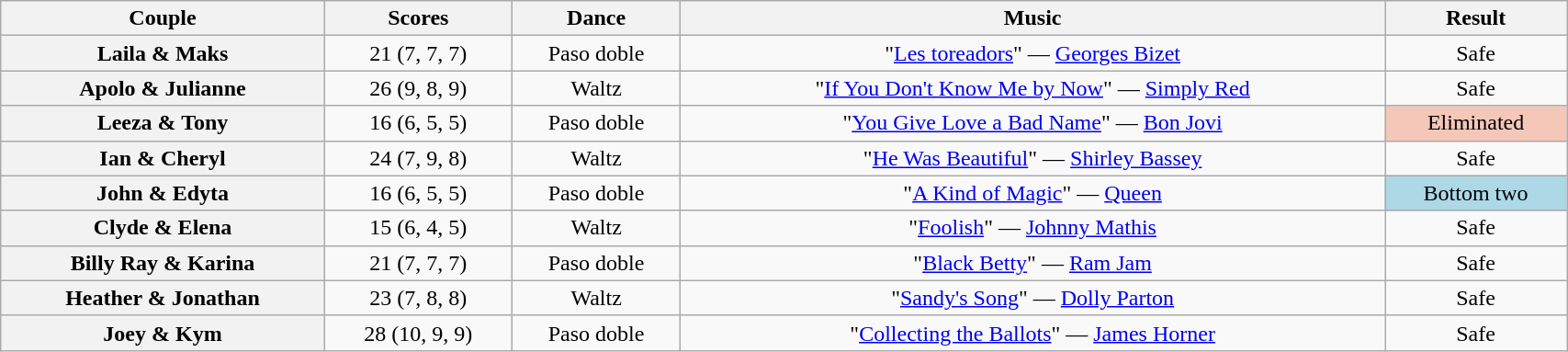<table class="wikitable sortable" style="text-align:center; width:90%">
<tr>
<th scope="col">Couple</th>
<th scope="col">Scores</th>
<th scope="col" class="unsortable">Dance</th>
<th scope="col" class="unsortable">Music</th>
<th scope="col" class="unsortable">Result</th>
</tr>
<tr>
<th scope="row">Laila & Maks</th>
<td>21 (7, 7, 7)</td>
<td>Paso doble</td>
<td>"<a href='#'>Les toreadors</a>" — <a href='#'>Georges Bizet</a></td>
<td>Safe</td>
</tr>
<tr>
<th scope="row">Apolo & Julianne</th>
<td>26 (9, 8, 9)</td>
<td>Waltz</td>
<td>"<a href='#'>If You Don't Know Me by Now</a>" — <a href='#'>Simply Red</a></td>
<td>Safe</td>
</tr>
<tr>
<th scope="row">Leeza & Tony</th>
<td>16 (6, 5, 5)</td>
<td>Paso doble</td>
<td>"<a href='#'>You Give Love a Bad Name</a>" — <a href='#'>Bon Jovi</a></td>
<td bgcolor=f4c7b8>Eliminated</td>
</tr>
<tr>
<th scope="row">Ian & Cheryl</th>
<td>24 (7, 9, 8)</td>
<td>Waltz</td>
<td>"<a href='#'>He Was Beautiful</a>" — <a href='#'>Shirley Bassey</a></td>
<td>Safe</td>
</tr>
<tr>
<th scope="row">John & Edyta</th>
<td>16 (6, 5, 5)</td>
<td>Paso doble</td>
<td>"<a href='#'>A Kind of Magic</a>" — <a href='#'>Queen</a></td>
<td bgcolor=lightblue>Bottom two</td>
</tr>
<tr>
<th scope="row">Clyde & Elena</th>
<td>15 (6, 4, 5)</td>
<td>Waltz</td>
<td>"<a href='#'>Foolish</a>" — <a href='#'>Johnny Mathis</a></td>
<td>Safe</td>
</tr>
<tr>
<th scope="row">Billy Ray & Karina</th>
<td>21 (7, 7, 7)</td>
<td>Paso doble</td>
<td>"<a href='#'>Black Betty</a>" — <a href='#'>Ram Jam</a></td>
<td>Safe</td>
</tr>
<tr>
<th scope="row">Heather & Jonathan</th>
<td>23 (7, 8, 8)</td>
<td>Waltz</td>
<td>"<a href='#'>Sandy's Song</a>" — <a href='#'>Dolly Parton</a></td>
<td>Safe</td>
</tr>
<tr>
<th scope="row">Joey & Kym</th>
<td>28 (10, 9, 9)</td>
<td>Paso doble</td>
<td>"<a href='#'>Collecting the Ballots</a>" — <a href='#'>James Horner</a></td>
<td>Safe</td>
</tr>
</table>
